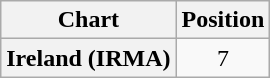<table class="wikitable plainrowheaders" style="text-align:center">
<tr>
<th>Chart</th>
<th>Position</th>
</tr>
<tr>
<th scope="row">Ireland (IRMA)</th>
<td>7</td>
</tr>
</table>
